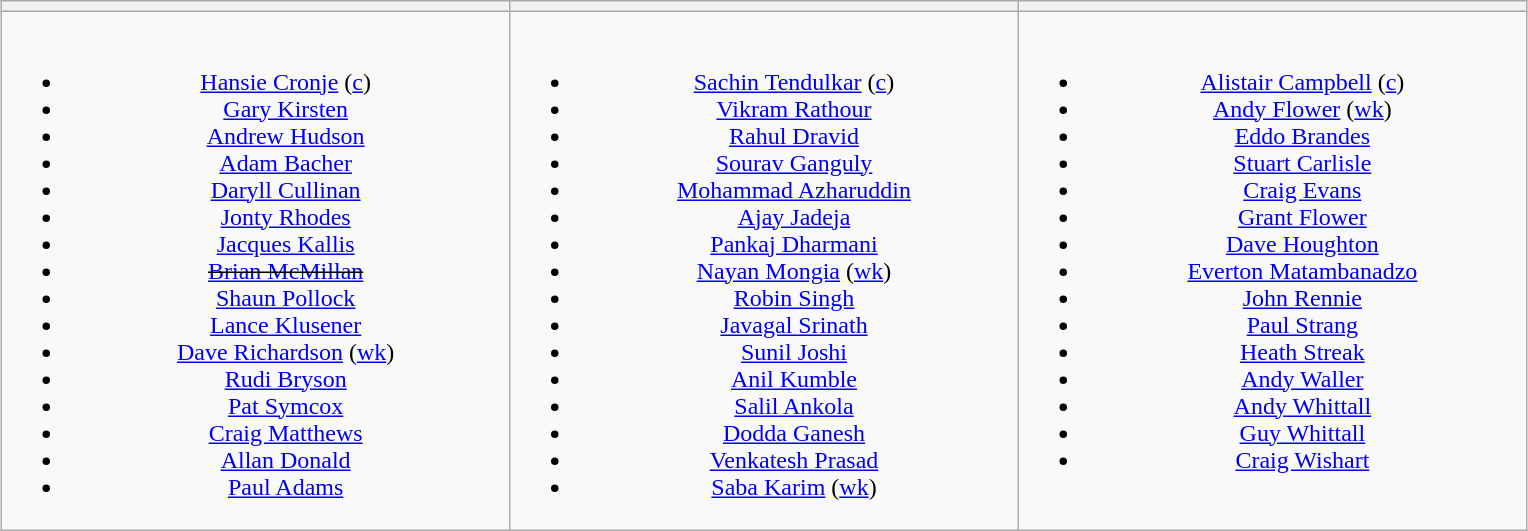<table class="wikitable" style="text-align:center; margin:0 auto">
<tr>
<th style="width:20%;"></th>
<th style="width:20%;"></th>
<th style="width:20%;"></th>
</tr>
<tr style="vertical-align:top">
<td><br><ul><li><a href='#'>Hansie Cronje</a> (<a href='#'>c</a>)</li><li><a href='#'>Gary Kirsten</a></li><li><a href='#'>Andrew Hudson</a></li><li><a href='#'>Adam Bacher</a></li><li><a href='#'>Daryll Cullinan</a></li><li><a href='#'>Jonty Rhodes</a></li><li><a href='#'>Jacques Kallis</a></li><li><s><a href='#'>Brian McMillan</a></s></li><li><a href='#'>Shaun Pollock</a></li><li><a href='#'>Lance Klusener</a></li><li><a href='#'>Dave Richardson</a> (<a href='#'>wk</a>)</li><li><a href='#'>Rudi Bryson</a></li><li><a href='#'>Pat Symcox</a></li><li><a href='#'>Craig Matthews</a></li><li><a href='#'>Allan Donald</a></li><li><a href='#'>Paul Adams</a></li></ul></td>
<td><br><ul><li><a href='#'>Sachin Tendulkar</a> (<a href='#'>c</a>)</li><li><a href='#'>Vikram Rathour</a></li><li><a href='#'>Rahul Dravid</a></li><li><a href='#'>Sourav Ganguly</a></li><li><a href='#'>Mohammad Azharuddin</a></li><li><a href='#'>Ajay Jadeja</a></li><li><a href='#'>Pankaj Dharmani</a></li><li><a href='#'>Nayan Mongia</a> (<a href='#'>wk</a>)</li><li><a href='#'>Robin Singh</a></li><li><a href='#'>Javagal Srinath</a></li><li><a href='#'>Sunil Joshi</a></li><li><a href='#'>Anil Kumble</a></li><li><a href='#'>Salil Ankola</a></li><li><a href='#'>Dodda Ganesh</a></li><li><a href='#'>Venkatesh Prasad</a></li><li><a href='#'>Saba Karim</a> (<a href='#'>wk</a>)</li></ul></td>
<td><br><ul><li><a href='#'>Alistair Campbell</a> (<a href='#'>c</a>)</li><li><a href='#'>Andy Flower</a> (<a href='#'>wk</a>)</li><li><a href='#'>Eddo Brandes</a></li><li><a href='#'>Stuart Carlisle</a></li><li><a href='#'>Craig Evans</a></li><li><a href='#'>Grant Flower</a></li><li><a href='#'>Dave Houghton</a></li><li><a href='#'>Everton Matambanadzo</a></li><li><a href='#'>John Rennie</a></li><li><a href='#'>Paul Strang</a></li><li><a href='#'>Heath Streak</a></li><li><a href='#'>Andy Waller</a></li><li><a href='#'>Andy Whittall</a></li><li><a href='#'>Guy Whittall</a></li><li><a href='#'>Craig Wishart</a></li></ul></td>
</tr>
</table>
